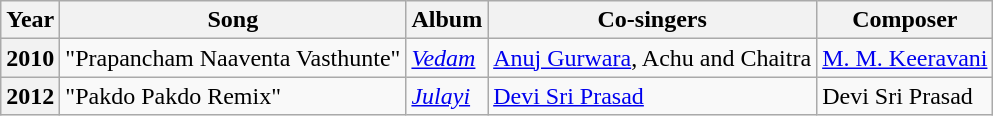<table class="wikitable plainrowheaders">
<tr>
<th>Year</th>
<th>Song</th>
<th>Album</th>
<th>Co-singers</th>
<th>Composer</th>
</tr>
<tr>
<th scope="row">2010</th>
<td>"Prapancham Naaventa Vasthunte"</td>
<td><a href='#'><em>Vedam</em></a></td>
<td><a href='#'>Anuj Gurwara</a>, Achu and Chaitra</td>
<td><a href='#'>M. M. Keeravani</a></td>
</tr>
<tr>
<th scope="row">2012</th>
<td>"Pakdo Pakdo Remix"</td>
<td><em><a href='#'>Julayi</a></em></td>
<td><a href='#'>Devi Sri Prasad</a></td>
<td>Devi Sri Prasad</td>
</tr>
</table>
